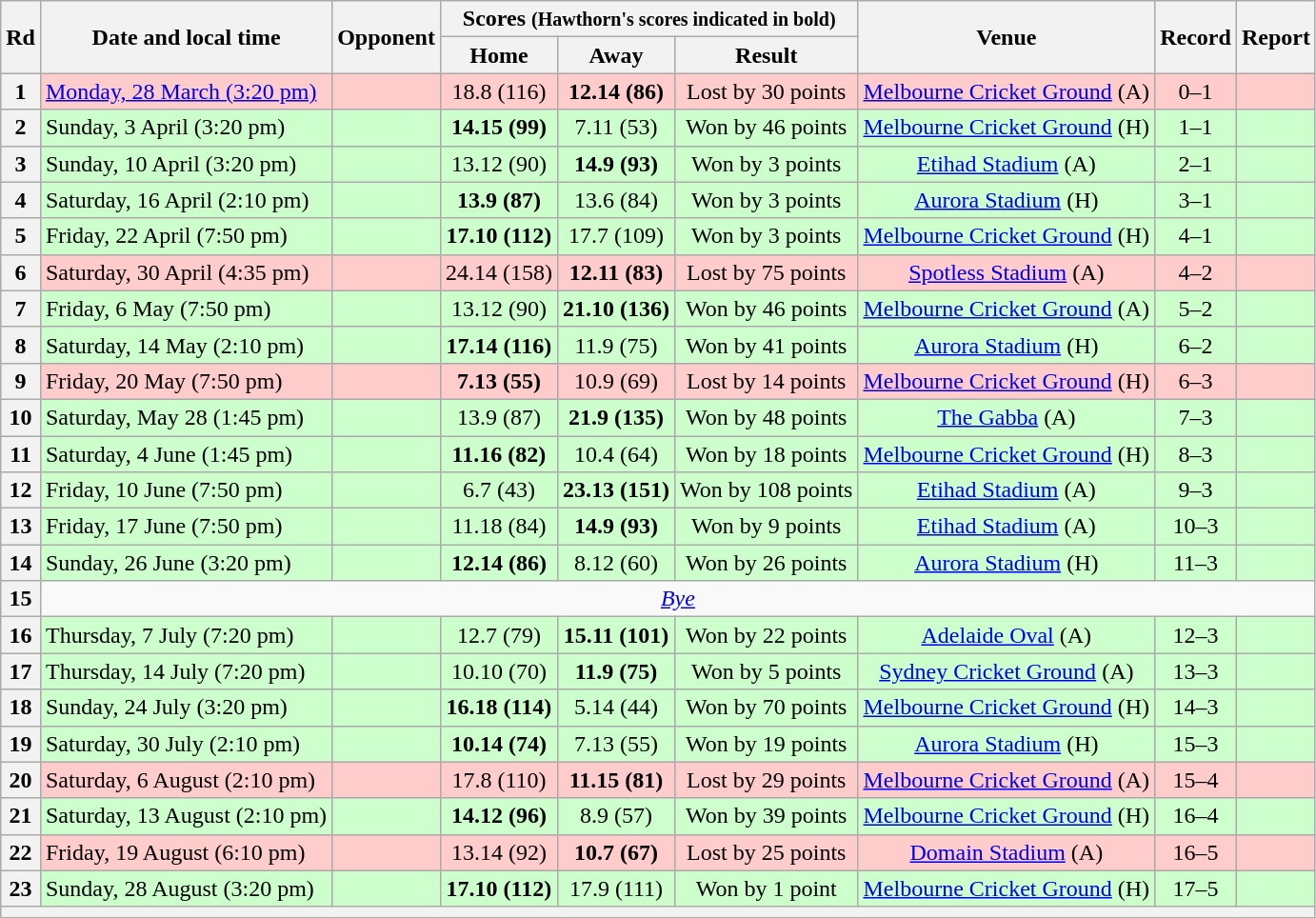<table class="wikitable" style="text-align:center">
<tr>
<th rowspan="2">Rd</th>
<th rowspan="2">Date and local time</th>
<th rowspan="2"><strong>Opponent</strong></th>
<th colspan="3"><strong>Scores</strong> <small>(Hawthorn's scores indicated in <strong>bold</strong>)</small></th>
<th rowspan="2"><strong>Venue</strong></th>
<th rowspan="2"><strong>Record</strong></th>
<th rowspan="2"><strong>Report</strong></th>
</tr>
<tr>
<th>Home</th>
<th>Away</th>
<th>Result</th>
</tr>
<tr style="background:#fcc;">
<th>1</th>
<td align=left><a href='#'>Monday, 28 March (3:20 pm)</a></td>
<td align=left></td>
<td>18.8 (116)</td>
<td><strong>12.14 (86)</strong></td>
<td>Lost by 30 points</td>
<td><a href='#'>Melbourne Cricket Ground</a> (A)</td>
<td>0–1</td>
<td></td>
</tr>
<tr style="background:#cfc">
<th>2</th>
<td align=left>Sunday, 3 April (3:20 pm)</td>
<td align=left></td>
<td><strong>14.15 (99)</strong></td>
<td>7.11 (53)</td>
<td>Won by 46 points</td>
<td><a href='#'>Melbourne Cricket Ground</a> (H)</td>
<td>1–1</td>
<td></td>
</tr>
<tr style="background:#cfc">
<th>3</th>
<td align=left>Sunday, 10 April (3:20 pm)</td>
<td align=left></td>
<td>13.12 (90)</td>
<td><strong>14.9 (93)</strong></td>
<td>Won by 3 points</td>
<td><a href='#'>Etihad Stadium</a> (A)</td>
<td>2–1</td>
<td></td>
</tr>
<tr style="background:#cfc">
<th>4</th>
<td align=left>Saturday, 16 April (2:10 pm)</td>
<td align=left></td>
<td><strong>13.9 (87)</strong></td>
<td>13.6 (84)</td>
<td>Won by 3 points</td>
<td><a href='#'>Aurora Stadium</a> (H)</td>
<td>3–1</td>
<td></td>
</tr>
<tr style="background:#cfc">
<th>5</th>
<td align=left>Friday, 22 April (7:50 pm)</td>
<td align=left></td>
<td><strong>17.10 (112)</strong></td>
<td>17.7 (109)</td>
<td>Won by 3 points</td>
<td><a href='#'>Melbourne Cricket Ground</a> (H)</td>
<td>4–1</td>
<td></td>
</tr>
<tr style="background:#fcc;">
<th>6</th>
<td align=left>Saturday, 30 April (4:35 pm)</td>
<td align=left></td>
<td>24.14 (158)</td>
<td><strong>12.11 (83)</strong></td>
<td>Lost by 75 points</td>
<td><a href='#'>Spotless Stadium</a> (A)</td>
<td>4–2</td>
<td></td>
</tr>
<tr style="background:#cfc">
<th>7</th>
<td align=left>Friday, 6 May (7:50 pm)</td>
<td align=left></td>
<td>13.12 (90)</td>
<td><strong>21.10 (136)</strong></td>
<td>Won by 46 points</td>
<td><a href='#'>Melbourne Cricket Ground</a> (A)</td>
<td>5–2</td>
<td></td>
</tr>
<tr style="background:#cfc">
<th>8</th>
<td align=left>Saturday, 14 May (2:10 pm)</td>
<td align=left></td>
<td><strong>17.14 (116)</strong></td>
<td>11.9 (75)</td>
<td>Won by 41 points</td>
<td><a href='#'>Aurora Stadium</a> (H)</td>
<td>6–2</td>
<td></td>
</tr>
<tr style="background:#fcc;">
<th>9</th>
<td align=left>Friday, 20 May (7:50 pm)</td>
<td align=left></td>
<td><strong>7.13 (55)</strong></td>
<td>10.9 (69)</td>
<td>Lost by 14 points</td>
<td><a href='#'>Melbourne Cricket Ground</a> (H)</td>
<td>6–3</td>
<td></td>
</tr>
<tr style="background:#cfc">
<th>10</th>
<td align=left>Saturday, May 28 (1:45 pm)</td>
<td align=left></td>
<td>13.9 (87)</td>
<td><strong>21.9 (135)</strong></td>
<td>Won by 48 points</td>
<td><a href='#'>The Gabba</a> (A)</td>
<td>7–3</td>
<td></td>
</tr>
<tr style="background:#cfc">
<th>11</th>
<td align=left>Saturday, 4 June (1:45 pm)</td>
<td align=left></td>
<td><strong>11.16 (82)</strong></td>
<td>10.4 (64)</td>
<td>Won by 18 points</td>
<td><a href='#'>Melbourne Cricket Ground</a> (H)</td>
<td>8–3</td>
<td></td>
</tr>
<tr style="background:#cfc">
<th>12</th>
<td align=left>Friday, 10 June (7:50 pm)</td>
<td align=left></td>
<td>6.7 (43)</td>
<td><strong>23.13 (151)</strong></td>
<td>Won by 108 points</td>
<td><a href='#'>Etihad Stadium</a> (A)</td>
<td>9–3</td>
<td></td>
</tr>
<tr style="background:#cfc">
<th>13</th>
<td align=left>Friday, 17 June (7:50 pm)</td>
<td align=left></td>
<td>11.18 (84)</td>
<td><strong>14.9 (93)</strong></td>
<td>Won by 9 points</td>
<td><a href='#'>Etihad Stadium</a> (A)</td>
<td>10–3</td>
<td></td>
</tr>
<tr style="background:#cfc">
<th>14</th>
<td align=left>Sunday, 26 June (3:20 pm)</td>
<td align=left></td>
<td><strong>12.14 (86)</strong></td>
<td>8.12 (60)</td>
<td>Won by 26 points</td>
<td><a href='#'>Aurora Stadium</a> (H)</td>
<td>11–3</td>
<td></td>
</tr>
<tr>
<th>15</th>
<td colspan="10"><em><a href='#'>Bye</a></em></td>
</tr>
<tr style="background:#cfc">
<th>16</th>
<td align=left>Thursday, 7 July (7:20 pm)</td>
<td align=left></td>
<td>12.7 (79)</td>
<td><strong>15.11 (101)</strong></td>
<td>Won by 22 points</td>
<td><a href='#'>Adelaide Oval</a> (A)</td>
<td>12–3</td>
<td></td>
</tr>
<tr style="background:#cfc">
<th>17</th>
<td align=left>Thursday, 14 July (7:20 pm)</td>
<td align=left></td>
<td>10.10 (70)</td>
<td><strong>11.9 (75)</strong></td>
<td>Won by 5 points</td>
<td><a href='#'>Sydney Cricket Ground</a> (A)</td>
<td>13–3</td>
<td></td>
</tr>
<tr style="background:#cfc">
<th>18</th>
<td align=left>Sunday, 24 July (3:20 pm)</td>
<td align=left></td>
<td><strong>16.18 (114)</strong></td>
<td>5.14 (44)</td>
<td>Won by 70 points</td>
<td><a href='#'>Melbourne Cricket Ground</a> (H)</td>
<td>14–3</td>
<td></td>
</tr>
<tr style="background:#cfc">
<th>19</th>
<td align=left>Saturday, 30 July (2:10 pm)</td>
<td align=left></td>
<td><strong>10.14 (74)</strong></td>
<td>7.13 (55)</td>
<td>Won by 19 points</td>
<td><a href='#'>Aurora Stadium</a> (H)</td>
<td>15–3</td>
<td></td>
</tr>
<tr style="background:#fcc;">
<th>20</th>
<td align=left>Saturday, 6 August (2:10 pm)</td>
<td align=left></td>
<td>17.8 (110)</td>
<td><strong>11.15 (81)</strong></td>
<td>Lost by 29 points</td>
<td><a href='#'>Melbourne Cricket Ground</a> (A)</td>
<td>15–4</td>
<td></td>
</tr>
<tr style="background:#cfc">
<th>21</th>
<td align=left>Saturday, 13 August (2:10 pm)</td>
<td align=left></td>
<td><strong>14.12 (96)</strong></td>
<td>8.9 (57)</td>
<td>Won by 39 points</td>
<td><a href='#'>Melbourne Cricket Ground</a> (H)</td>
<td>16–4</td>
<td></td>
</tr>
<tr style="background:#fcc;">
<th>22</th>
<td align=left>Friday, 19 August (6:10 pm)</td>
<td align=left></td>
<td>13.14 (92)</td>
<td><strong>10.7 (67)</strong></td>
<td>Lost by 25 points</td>
<td><a href='#'>Domain Stadium</a> (A)</td>
<td>16–5</td>
<td></td>
</tr>
<tr style="background:#cfc">
<th>23</th>
<td align=left>Sunday, 28 August (3:20 pm)</td>
<td align=left></td>
<td><strong>17.10 (112)</strong></td>
<td>17.9 (111)</td>
<td>Won by 1 point</td>
<td><a href='#'>Melbourne Cricket Ground</a> (H)</td>
<td>17–5</td>
<td></td>
</tr>
<tr>
<th colspan="11"></th>
</tr>
</table>
